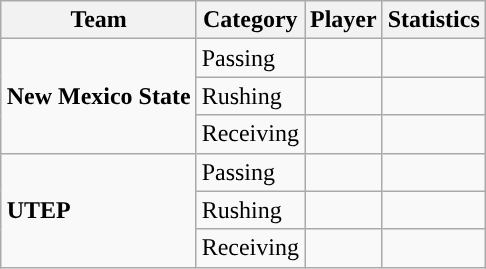<table class="wikitable" style="float: right;">
<tr>
<th>Team</th>
<th>Category</th>
<th>Player</th>
<th>Statistics</th>
</tr>
<tr>
<td rowspan=3><strong>New Mexico State</strong></td>
<td>Passing</td>
<td></td>
<td></td>
</tr>
<tr>
<td>Rushing</td>
<td></td>
<td></td>
</tr>
<tr>
<td>Receiving</td>
<td></td>
<td></td>
</tr>
<tr>
<td rowspan=3><strong>UTEP</strong></td>
<td>Passing</td>
<td></td>
<td></td>
</tr>
<tr>
<td>Rushing</td>
<td></td>
<td></td>
</tr>
<tr>
<td>Receiving</td>
<td></td>
<td></td>
</tr>
</table>
